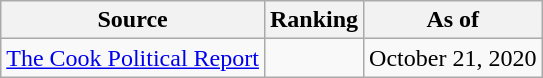<table class="wikitable" style="text-align:center">
<tr>
<th>Source</th>
<th>Ranking</th>
<th>As of</th>
</tr>
<tr>
<td align=left><a href='#'>The Cook Political Report</a></td>
<td></td>
<td>October 21, 2020</td>
</tr>
</table>
